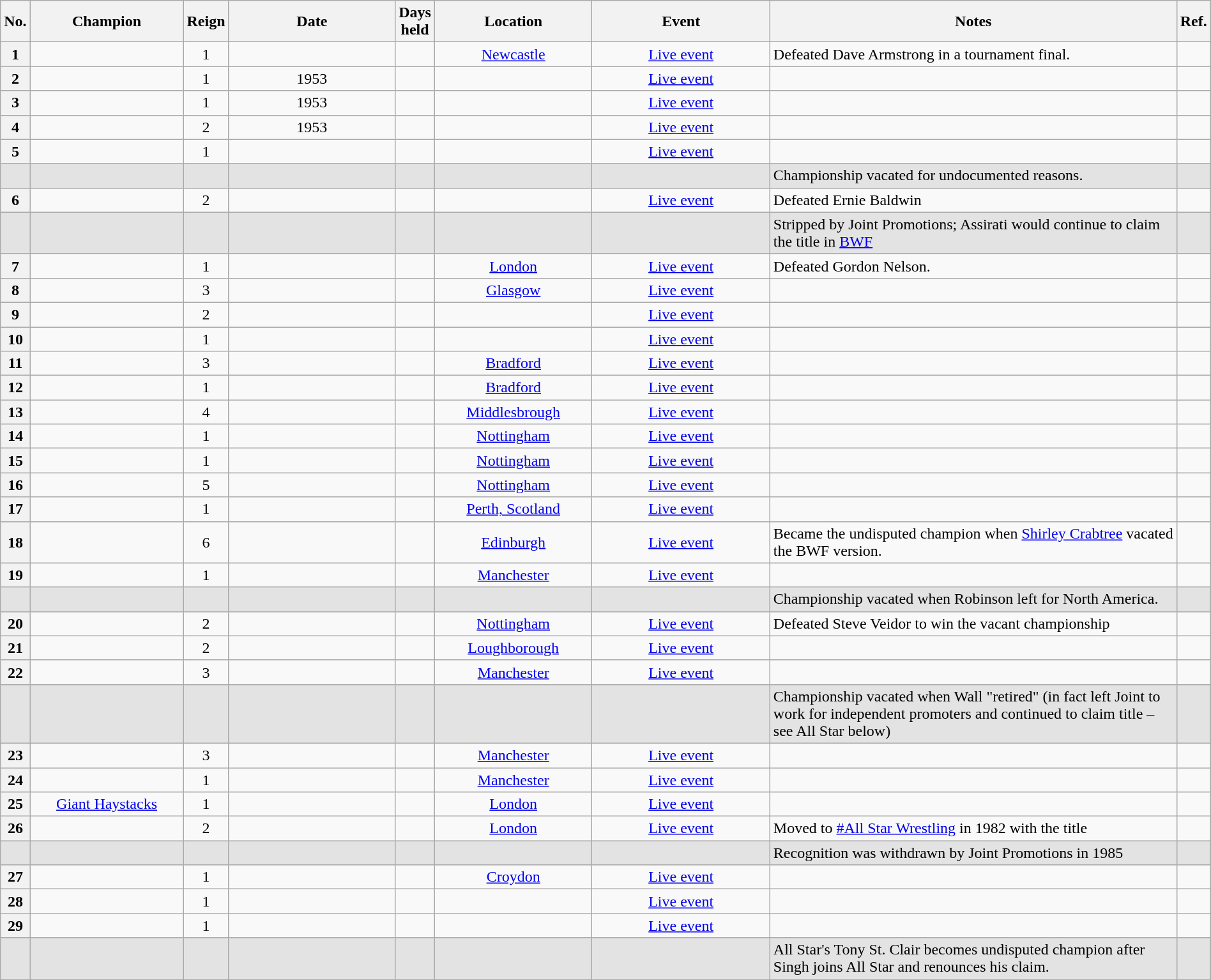<table class="wikitable sortable" style="text-align: center" width=100%>
<tr>
<th width=0 data-sort-type="number">No.</th>
<th width=14%>Champion</th>
<th width=0>Reign</th>
<th width=16%>Date</th>
<th width=0 data-sort-type="number">Days held</th>
<th width=14%>Location</th>
<th width=17%>Event</th>
<th width=51% class="unsortable">Notes</th>
<th width=0 class="unsortable">Ref.</th>
</tr>
<tr>
<th>1</th>
<td></td>
<td>1</td>
<td></td>
<td></td>
<td><a href='#'>Newcastle</a></td>
<td><a href='#'>Live event</a></td>
<td align=left>Defeated Dave Armstrong in a tournament final.</td>
<td> </td>
</tr>
<tr>
<th>2</th>
<td></td>
<td>1</td>
<td>1953</td>
<td></td>
<td></td>
<td><a href='#'>Live event</a></td>
<td align=left> </td>
<td> </td>
</tr>
<tr>
<th>3</th>
<td></td>
<td>1</td>
<td>1953</td>
<td></td>
<td></td>
<td><a href='#'>Live event</a></td>
<td align=left> </td>
<td> </td>
</tr>
<tr>
<th>4</th>
<td></td>
<td>2</td>
<td>1953</td>
<td></td>
<td></td>
<td><a href='#'>Live event</a></td>
<td align=left> </td>
<td> </td>
</tr>
<tr>
<th>5</th>
<td></td>
<td>1</td>
<td></td>
<td></td>
<td></td>
<td><a href='#'>Live event</a></td>
<td align=left> </td>
<td> </td>
</tr>
<tr style="background-color:#e3e3e3">
<td></td>
<td></td>
<td></td>
<td></td>
<td></td>
<td></td>
<td></td>
<td align=left>Championship vacated for undocumented reasons.</td>
<td> </td>
</tr>
<tr>
<th>6</th>
<td></td>
<td>2</td>
<td></td>
<td></td>
<td></td>
<td><a href='#'>Live event</a></td>
<td align=left>Defeated Ernie Baldwin</td>
<td> </td>
</tr>
<tr style="background-color:#e3e3e3">
<td></td>
<td></td>
<td></td>
<td></td>
<td></td>
<td></td>
<td></td>
<td align=left>Stripped by Joint Promotions; Assirati would continue to claim the title in <a href='#'>BWF</a></td>
<td> </td>
</tr>
<tr>
<th>7</th>
<td></td>
<td>1</td>
<td></td>
<td></td>
<td><a href='#'>London</a></td>
<td><a href='#'>Live event</a></td>
<td align=left>Defeated Gordon Nelson.</td>
<td> </td>
</tr>
<tr>
<th>8</th>
<td></td>
<td>3</td>
<td></td>
<td></td>
<td><a href='#'>Glasgow</a></td>
<td><a href='#'>Live event</a></td>
<td align=left> </td>
<td> </td>
</tr>
<tr>
<th>9</th>
<td></td>
<td>2</td>
<td></td>
<td></td>
<td></td>
<td><a href='#'>Live event</a></td>
<td align=left> </td>
<td> </td>
</tr>
<tr>
<th>10</th>
<td></td>
<td>1</td>
<td></td>
<td></td>
<td></td>
<td><a href='#'>Live event</a></td>
<td align=left> </td>
<td> </td>
</tr>
<tr>
<th>11</th>
<td></td>
<td>3</td>
<td></td>
<td></td>
<td><a href='#'>Bradford</a></td>
<td><a href='#'>Live event</a></td>
<td align=left> </td>
<td> </td>
</tr>
<tr>
<th>12</th>
<td></td>
<td>1</td>
<td></td>
<td></td>
<td><a href='#'>Bradford</a></td>
<td><a href='#'>Live event</a></td>
<td align=left> </td>
<td> </td>
</tr>
<tr>
<th>13</th>
<td></td>
<td>4</td>
<td></td>
<td></td>
<td><a href='#'>Middlesbrough</a></td>
<td><a href='#'>Live event</a></td>
<td align=left> </td>
<td> </td>
</tr>
<tr>
<th>14</th>
<td></td>
<td>1</td>
<td></td>
<td></td>
<td><a href='#'>Nottingham</a></td>
<td><a href='#'>Live event</a></td>
<td align=left> </td>
<td> </td>
</tr>
<tr>
<th>15</th>
<td></td>
<td>1</td>
<td></td>
<td></td>
<td><a href='#'>Nottingham</a></td>
<td><a href='#'>Live event</a></td>
<td align=left> </td>
<td> </td>
</tr>
<tr>
<th>16</th>
<td></td>
<td>5</td>
<td></td>
<td></td>
<td><a href='#'>Nottingham</a></td>
<td><a href='#'>Live event</a></td>
<td align=left> </td>
<td> </td>
</tr>
<tr>
<th>17</th>
<td></td>
<td>1</td>
<td></td>
<td></td>
<td><a href='#'>Perth, Scotland</a></td>
<td><a href='#'>Live event</a></td>
<td align=left> </td>
<td> </td>
</tr>
<tr>
<th>18</th>
<td></td>
<td>6</td>
<td></td>
<td></td>
<td><a href='#'>Edinburgh</a></td>
<td><a href='#'>Live event</a></td>
<td align=left>Became the undisputed champion when <a href='#'>Shirley Crabtree</a> vacated the BWF version.</td>
<td> </td>
</tr>
<tr>
<th>19</th>
<td></td>
<td>1</td>
<td></td>
<td></td>
<td><a href='#'>Manchester</a></td>
<td><a href='#'>Live event</a></td>
<td align=left> </td>
<td></td>
</tr>
<tr style="background-color:#e3e3e3">
<td></td>
<td></td>
<td></td>
<td></td>
<td></td>
<td></td>
<td></td>
<td align=left>Championship vacated when Robinson left for North America.</td>
<td> </td>
</tr>
<tr>
<th>20</th>
<td></td>
<td>2</td>
<td></td>
<td></td>
<td><a href='#'>Nottingham</a></td>
<td><a href='#'>Live event</a></td>
<td align=left>Defeated Steve Veidor to win the vacant championship</td>
<td> </td>
</tr>
<tr>
<th>21</th>
<td></td>
<td>2</td>
<td></td>
<td></td>
<td><a href='#'>Loughborough</a></td>
<td><a href='#'>Live event</a></td>
<td align=left> </td>
<td> </td>
</tr>
<tr>
<th>22</th>
<td></td>
<td>3</td>
<td></td>
<td></td>
<td><a href='#'>Manchester</a></td>
<td><a href='#'>Live event</a></td>
<td align=left> </td>
<td> </td>
</tr>
<tr style="background-color:#e3e3e3">
<td></td>
<td></td>
<td></td>
<td></td>
<td></td>
<td></td>
<td></td>
<td align=left>Championship vacated when Wall "retired" (in fact left Joint to work for independent promoters and continued to claim title – see All Star below)</td>
<td> </td>
</tr>
<tr>
<th>23</th>
<td></td>
<td>3</td>
<td></td>
<td></td>
<td><a href='#'>Manchester</a></td>
<td><a href='#'>Live event</a></td>
<td align=left> </td>
<td> </td>
</tr>
<tr>
<th>24</th>
<td></td>
<td>1</td>
<td></td>
<td></td>
<td><a href='#'>Manchester</a></td>
<td><a href='#'>Live event</a></td>
<td align=left> </td>
<td> </td>
</tr>
<tr>
<th>25</th>
<td><a href='#'>Giant Haystacks</a></td>
<td>1</td>
<td></td>
<td></td>
<td><a href='#'>London</a></td>
<td><a href='#'>Live event</a></td>
<td align=left> </td>
<td> </td>
</tr>
<tr>
<th>26</th>
<td></td>
<td>2</td>
<td></td>
<td></td>
<td><a href='#'>London</a></td>
<td><a href='#'>Live event</a></td>
<td align=left>Moved to <a href='#'>#All Star Wrestling</a> in 1982 with the title</td>
<td> </td>
</tr>
<tr style="background-color:#e3e3e3">
<td></td>
<td></td>
<td></td>
<td></td>
<td></td>
<td></td>
<td></td>
<td align=left>Recognition was withdrawn by Joint Promotions in 1985</td>
<td> </td>
</tr>
<tr>
<th>27</th>
<td></td>
<td>1</td>
<td></td>
<td></td>
<td><a href='#'>Croydon</a></td>
<td><a href='#'>Live event</a></td>
<td align=left> </td>
<td> </td>
</tr>
<tr>
<th>28</th>
<td></td>
<td>1</td>
<td></td>
<td></td>
<td></td>
<td><a href='#'>Live event</a></td>
<td align=left> </td>
<td> </td>
</tr>
<tr>
<th>29</th>
<td></td>
<td>1</td>
<td></td>
<td></td>
<td></td>
<td><a href='#'>Live event</a></td>
<td align=left> </td>
<td> </td>
</tr>
<tr style="background-color:#e3e3e3">
<td></td>
<td></td>
<td></td>
<td></td>
<td></td>
<td></td>
<td></td>
<td align=left>All Star's Tony St. Clair becomes undisputed champion after Singh joins All Star and renounces his claim.</td>
<td> </td>
</tr>
</table>
